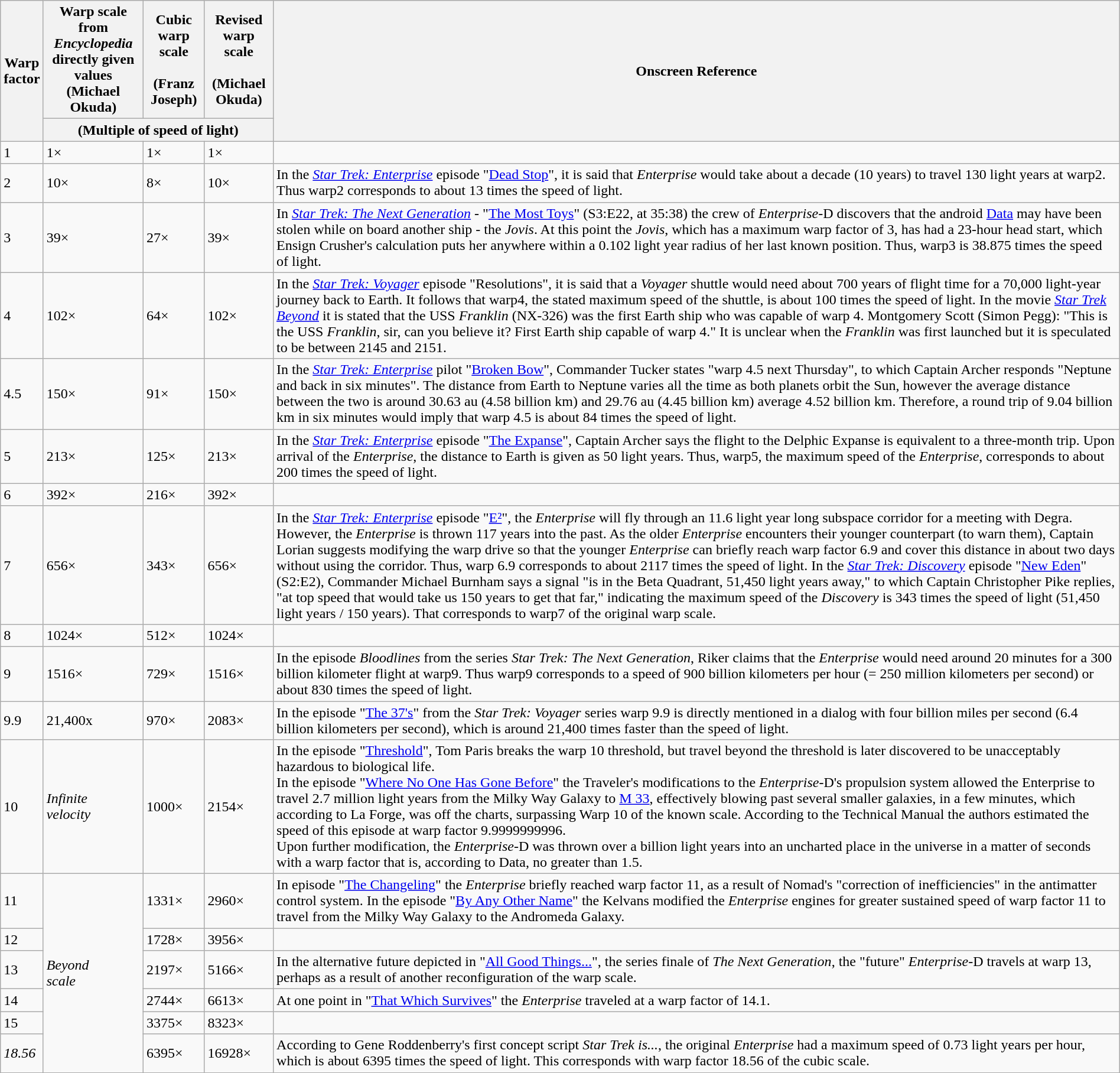<table class="wikitable sortable mw-collapsible mw-collapsed" style="width:100%;">
<tr>
<th rowspan="2">Warp<br>factor</th>
<th>Warp scale from <em>Encyclopedia</em><br>directly given values<br>(Michael Okuda)</th>
<th>Cubic warp scale<br><br>(Franz Joseph)</th>
<th>Revised warp scale<br><br>(Michael Okuda)</th>
<th rowspan="2">Onscreen Reference</th>
</tr>
<tr>
<th colspan=3>(Multiple of speed of light)</th>
</tr>
<tr>
<td>1</td>
<td>1×</td>
<td>1×</td>
<td>1×</td>
<td></td>
</tr>
<tr>
<td>2</td>
<td>10×</td>
<td>8×</td>
<td>10×</td>
<td>In the <em><a href='#'>Star Trek: Enterprise</a></em> episode "<a href='#'>Dead Stop</a>", it is said that <em>Enterprise</em> would take about a decade (10 years) to travel 130 light years at warp2. Thus warp2 corresponds to about 13 times the speed of light.</td>
</tr>
<tr>
<td>3</td>
<td>39×</td>
<td>27×</td>
<td>39×</td>
<td>In <em><a href='#'>Star Trek: The Next Generation</a></em> - "<a href='#'>The Most Toys</a>" (S3:E22, at 35:38) the crew of <em>Enterprise</em>-D discovers that the android <a href='#'>Data</a> may have been stolen while on board another ship - the <em>Jovis</em>. At this point the <em>Jovis</em>, which has a maximum warp factor of 3, has had a 23-hour head start, which Ensign Crusher's calculation puts her anywhere within a 0.102 light year radius of her last known position. Thus, warp3 is 38.875 times the speed of light.</td>
</tr>
<tr>
<td>4</td>
<td>102×</td>
<td>64×</td>
<td>102×</td>
<td>In the <em><a href='#'>Star Trek: Voyager</a></em> episode "Resolutions", it is said that a <em>Voyager</em> shuttle would need about 700 years of flight time for a 70,000 light-year journey back to Earth. It follows that warp4, the stated maximum speed of the shuttle, is about 100 times the speed of light. In the movie <em><a href='#'>Star Trek Beyond</a></em> it is stated that the USS <em>Franklin</em> (NX-326) was the first Earth ship who was capable of warp 4. Montgomery Scott (Simon Pegg): "This is the USS <em>Franklin</em>, sir, can you believe it? First Earth ship capable of warp 4." It is unclear when the <em>Franklin</em> was first launched but it is speculated to be between 2145 and 2151.</td>
</tr>
<tr>
<td>4.5</td>
<td>150×</td>
<td>91×</td>
<td>150×</td>
<td>In the <em><a href='#'>Star Trek: Enterprise</a></em> pilot "<a href='#'>Broken Bow</a>", Commander Tucker states "warp 4.5 next Thursday", to which Captain Archer responds "Neptune and back in six minutes". The distance from Earth to Neptune varies all the time as both planets orbit the Sun, however the average distance between the two is around 30.63 au (4.58 billion km) and 29.76 au (4.45 billion km) average 4.52 billion km. Therefore, a round trip of 9.04 billion km in six minutes would imply that warp 4.5 is about 84 times the speed of light.</td>
</tr>
<tr>
<td>5</td>
<td>213×</td>
<td>125×</td>
<td>213×</td>
<td>In the <em><a href='#'>Star Trek: Enterprise</a></em> episode "<a href='#'>The Expanse</a>", Captain Archer says the flight to the Delphic Expanse is equivalent to a three-month trip. Upon arrival of the <em>Enterprise</em>, the distance to Earth is given as 50 light years. Thus, warp5, the maximum speed of the <em>Enterprise</em>, corresponds to about 200 times the speed of light.</td>
</tr>
<tr>
<td>6</td>
<td>392×</td>
<td>216×</td>
<td>392×</td>
<td></td>
</tr>
<tr>
<td>7</td>
<td>656×</td>
<td>343×</td>
<td>656×</td>
<td>In the <em><a href='#'>Star Trek: Enterprise</a></em> episode "<a href='#'>E²</a>", the <em>Enterprise</em> will fly through an 11.6 light year long subspace corridor for a meeting with Degra. However, the <em>Enterprise</em> is thrown 117 years into the past. As the older <em>Enterprise</em> encounters their younger counterpart (to warn them), Captain Lorian suggests modifying the warp drive so that the younger <em>Enterprise</em> can briefly reach warp factor 6.9 and cover this distance in about two days without using the corridor. Thus, warp 6.9 corresponds to about 2117 times the speed of light. In the <em><a href='#'>Star Trek: Discovery</a></em> episode "<a href='#'>New Eden</a>" (S2:E2), Commander Michael Burnham says a signal "is in the Beta Quadrant, 51,450 light years away," to which Captain Christopher Pike replies, "at top speed that would take us 150 years to get that far," indicating the maximum speed of the <em>Discovery</em> is 343 times the speed of light (51,450 light years / 150 years). That corresponds to warp7 of the original warp scale.</td>
</tr>
<tr>
<td>8</td>
<td>1024×</td>
<td>512×</td>
<td>1024×</td>
<td></td>
</tr>
<tr>
<td>9</td>
<td>1516×</td>
<td>729×</td>
<td>1516×</td>
<td>In the episode <em>Bloodlines</em> from the series <em>Star Trek: The Next Generation</em>, Riker claims that the <em>Enterprise</em> would need around 20 minutes for a 300 billion kilometer flight at warp9. Thus warp9 corresponds to a speed of 900 billion kilometers per hour (= 250 million kilometers per second) or about 830 times the speed of light.</td>
</tr>
<tr>
<td>9.9</td>
<td>21,400x</td>
<td>970×</td>
<td>2083×</td>
<td>In the episode "<a href='#'>The 37's</a>" from the <em>Star Trek: Voyager</em> series warp 9.9 is directly mentioned in a dialog with four billion miles per second (6.4 billion kilometers per second), which is around 21,400 times faster than the speed of light.</td>
</tr>
<tr>
<td>10</td>
<td><em>Infinite<br>velocity</em></td>
<td>1000×</td>
<td>2154×</td>
<td>In the episode "<a href='#'>Threshold</a>", Tom Paris breaks the warp 10 threshold, but travel beyond the threshold is later discovered to be unacceptably hazardous to biological life.<br>In the episode "<a href='#'>Where No One Has Gone Before</a>" the Traveler's modifications to the <em>Enterprise</em>-D's propulsion system allowed the Enterprise to travel 2.7 million light years from the Milky Way Galaxy to <a href='#'>M 33</a>, effectively blowing past several smaller galaxies, in a few minutes, which according to La Forge, was off the charts, surpassing Warp 10 of the known scale. According to the Technical Manual the authors estimated the speed of this episode at warp factor 9.9999999996.<br>Upon further modification, the <em>Enterprise</em>-D was thrown over a billion light years into an uncharted place in the universe in a matter of seconds with a warp factor that is, according to Data, no greater than 1.5.</td>
</tr>
<tr>
<td>11</td>
<td rowspan="6"><em>Beyond<br>scale</em></td>
<td>1331×</td>
<td>2960×</td>
<td>In episode "<a href='#'>The Changeling</a>" the <em>Enterprise</em> briefly reached warp factor 11, as a result of Nomad's "correction of inefficiencies" in the antimatter control system. In the episode "<a href='#'>By Any Other Name</a>" the Kelvans modified the <em>Enterprise</em> engines for greater sustained speed of warp factor 11 to travel from the Milky Way Galaxy to the Andromeda Galaxy.</td>
</tr>
<tr>
<td>12</td>
<td>1728×</td>
<td>3956×</td>
<td></td>
</tr>
<tr>
<td>13</td>
<td>2197×</td>
<td>5166×</td>
<td>In the alternative future depicted in "<a href='#'>All Good Things...</a>", the series finale of <em>The Next Generation</em>, the "future" <em>Enterprise</em>-D travels at warp 13, perhaps as a result of another reconfiguration of the warp scale.</td>
</tr>
<tr>
<td>14</td>
<td>2744×</td>
<td>6613×</td>
<td>At one point in "<a href='#'>That Which Survives</a>" the <em>Enterprise</em> traveled at a warp factor of 14.1.</td>
</tr>
<tr>
<td>15</td>
<td>3375×</td>
<td>8323×</td>
<td></td>
</tr>
<tr>
<td><em>18.56</em></td>
<td>6395×</td>
<td>16928×</td>
<td>According to Gene Roddenberry's first concept script <em>Star Trek is...</em>, the original <em>Enterprise</em> had a maximum speed of 0.73 light years per hour, which is about 6395 times the speed of light. This corresponds with warp factor 18.56 of the cubic scale.</td>
</tr>
</table>
